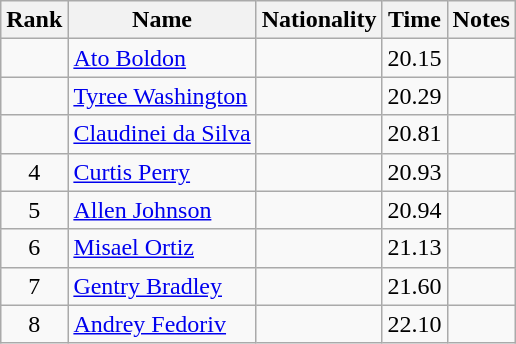<table class="wikitable sortable" style="text-align:center">
<tr>
<th>Rank</th>
<th>Name</th>
<th>Nationality</th>
<th>Time</th>
<th>Notes</th>
</tr>
<tr>
<td></td>
<td align=left><a href='#'>Ato Boldon</a></td>
<td align=left></td>
<td>20.15</td>
<td></td>
</tr>
<tr>
<td></td>
<td align=left><a href='#'>Tyree Washington</a></td>
<td align=left></td>
<td>20.29</td>
<td></td>
</tr>
<tr>
<td></td>
<td align=left><a href='#'>Claudinei da Silva</a></td>
<td align=left></td>
<td>20.81</td>
<td></td>
</tr>
<tr>
<td>4</td>
<td align=left><a href='#'>Curtis Perry</a></td>
<td align=left></td>
<td>20.93</td>
<td></td>
</tr>
<tr>
<td>5</td>
<td align=left><a href='#'>Allen Johnson</a></td>
<td align=left></td>
<td>20.94</td>
<td></td>
</tr>
<tr>
<td>6</td>
<td align=left><a href='#'>Misael Ortiz</a></td>
<td align=left></td>
<td>21.13</td>
<td></td>
</tr>
<tr>
<td>7</td>
<td align=left><a href='#'>Gentry Bradley</a></td>
<td align=left></td>
<td>21.60</td>
<td></td>
</tr>
<tr>
<td>8</td>
<td align=left><a href='#'>Andrey Fedoriv</a></td>
<td align=left></td>
<td>22.10</td>
<td></td>
</tr>
</table>
